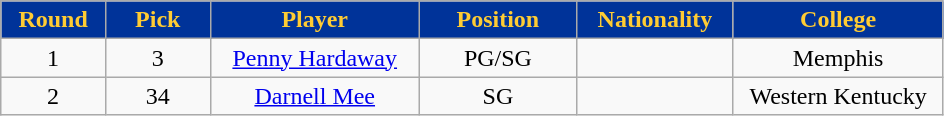<table class="wikitable sortable sortable">
<tr>
<th style="background:#003399; color:#FFCC33" width="10%">Round</th>
<th style="background:#003399; color:#FFCC33" width="10%">Pick</th>
<th style="background:#003399; color:#FFCC33" width="20%">Player</th>
<th style="background:#003399; color:#FFCC33" width="15%">Position</th>
<th style="background:#003399; color:#FFCC33" width="15%">Nationality</th>
<th style="background:#003399; color:#FFCC33" width="20%">College</th>
</tr>
<tr style="text-align: center">
<td>1</td>
<td>3</td>
<td><a href='#'>Penny Hardaway</a></td>
<td>PG/SG</td>
<td></td>
<td>Memphis</td>
</tr>
<tr style="text-align: center">
<td>2</td>
<td>34</td>
<td><a href='#'>Darnell Mee</a></td>
<td>SG</td>
<td></td>
<td>Western Kentucky</td>
</tr>
</table>
